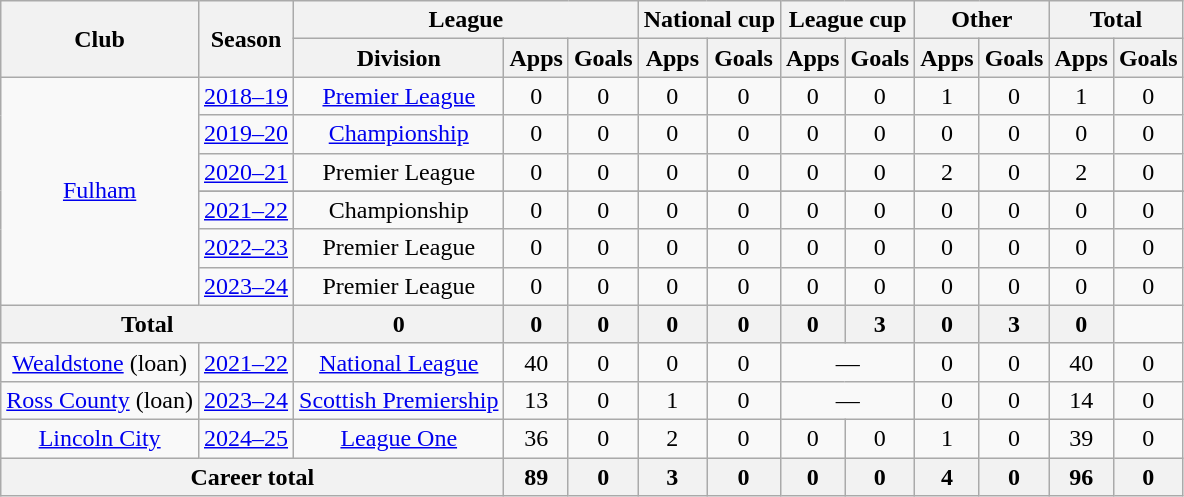<table class=wikitable style="text-align: center">
<tr>
<th rowspan=2>Club</th>
<th rowspan=2>Season</th>
<th colspan=3>League</th>
<th colspan=2>National cup</th>
<th colspan=2>League cup</th>
<th colspan=2>Other</th>
<th colspan=2>Total</th>
</tr>
<tr>
<th>Division</th>
<th>Apps</th>
<th>Goals</th>
<th>Apps</th>
<th>Goals</th>
<th>Apps</th>
<th>Goals</th>
<th>Apps</th>
<th>Goals</th>
<th>Apps</th>
<th>Goals</th>
</tr>
<tr>
<td rowspan=7><a href='#'>Fulham</a></td>
<td><a href='#'>2018–19</a></td>
<td><a href='#'>Premier League</a></td>
<td>0</td>
<td>0</td>
<td>0</td>
<td>0</td>
<td>0</td>
<td>0</td>
<td>1</td>
<td>0</td>
<td>1</td>
<td>0</td>
</tr>
<tr>
<td><a href='#'>2019–20</a></td>
<td><a href='#'>Championship</a></td>
<td>0</td>
<td>0</td>
<td>0</td>
<td>0</td>
<td>0</td>
<td>0</td>
<td>0</td>
<td>0</td>
<td>0</td>
<td>0</td>
</tr>
<tr>
<td><a href='#'>2020–21</a></td>
<td>Premier League</td>
<td>0</td>
<td>0</td>
<td>0</td>
<td>0</td>
<td>0</td>
<td>0</td>
<td>2</td>
<td>0</td>
<td>2</td>
<td>0</td>
</tr>
<tr>
</tr>
<tr>
<td><a href='#'>2021–22</a></td>
<td>Championship</td>
<td>0</td>
<td>0</td>
<td>0</td>
<td>0</td>
<td>0</td>
<td>0</td>
<td>0</td>
<td>0</td>
<td>0</td>
<td>0</td>
</tr>
<tr>
<td><a href='#'>2022–23</a></td>
<td>Premier League</td>
<td>0</td>
<td>0</td>
<td>0</td>
<td>0</td>
<td>0</td>
<td>0</td>
<td>0</td>
<td>0</td>
<td>0</td>
<td>0</td>
</tr>
<tr>
<td><a href='#'>2023–24</a></td>
<td>Premier League</td>
<td>0</td>
<td>0</td>
<td>0</td>
<td>0</td>
<td>0</td>
<td>0</td>
<td>0</td>
<td>0</td>
<td>0</td>
<td>0</td>
</tr>
<tr>
<th colspan=2>Total</th>
<th>0</th>
<th>0</th>
<th>0</th>
<th>0</th>
<th>0</th>
<th>0</th>
<th>3</th>
<th>0</th>
<th>3</th>
<th>0</th>
</tr>
<tr>
<td><a href='#'>Wealdstone</a> (loan)</td>
<td><a href='#'>2021–22</a></td>
<td><a href='#'>National League</a></td>
<td>40</td>
<td>0</td>
<td>0</td>
<td>0</td>
<td colspan="2">—</td>
<td>0</td>
<td>0</td>
<td>40</td>
<td>0</td>
</tr>
<tr>
<td><a href='#'>Ross County</a> (loan)</td>
<td><a href='#'>2023–24</a></td>
<td><a href='#'>Scottish Premiership</a></td>
<td>13</td>
<td>0</td>
<td>1</td>
<td>0</td>
<td colspan="2">—</td>
<td>0</td>
<td>0</td>
<td>14</td>
<td>0</td>
</tr>
<tr>
<td><a href='#'>Lincoln City</a></td>
<td><a href='#'>2024–25</a></td>
<td><a href='#'>League One</a></td>
<td>36</td>
<td>0</td>
<td>2</td>
<td>0</td>
<td>0</td>
<td>0</td>
<td>1</td>
<td>0</td>
<td>39</td>
<td>0</td>
</tr>
<tr>
<th colspan=3>Career total</th>
<th>89</th>
<th>0</th>
<th>3</th>
<th>0</th>
<th>0</th>
<th>0</th>
<th>4</th>
<th>0</th>
<th>96</th>
<th>0</th>
</tr>
</table>
